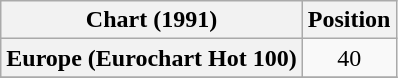<table class="wikitable sortable plainrowheaders">
<tr>
<th>Chart (1991)</th>
<th>Position</th>
</tr>
<tr>
<th scope="row">Europe (Eurochart Hot 100)</th>
<td style="text-align:center;">40</td>
</tr>
<tr>
</tr>
</table>
